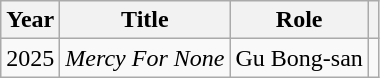<table class="wikitable sortable">
<tr>
<th>Year</th>
<th>Title</th>
<th>Role</th>
<th></th>
</tr>
<tr>
<td>2025</td>
<td><em>Mercy For None</em></td>
<td>Gu Bong-san</td>
<td style="text-align:center"></td>
</tr>
</table>
